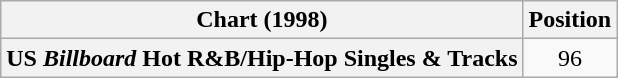<table class="wikitable plainrowheaders">
<tr>
<th scope="col">Chart (1998)</th>
<th scope="col">Position</th>
</tr>
<tr>
<th scope="row">US <em>Billboard</em> Hot R&B/Hip-Hop Singles & Tracks</th>
<td align="center">96</td>
</tr>
</table>
